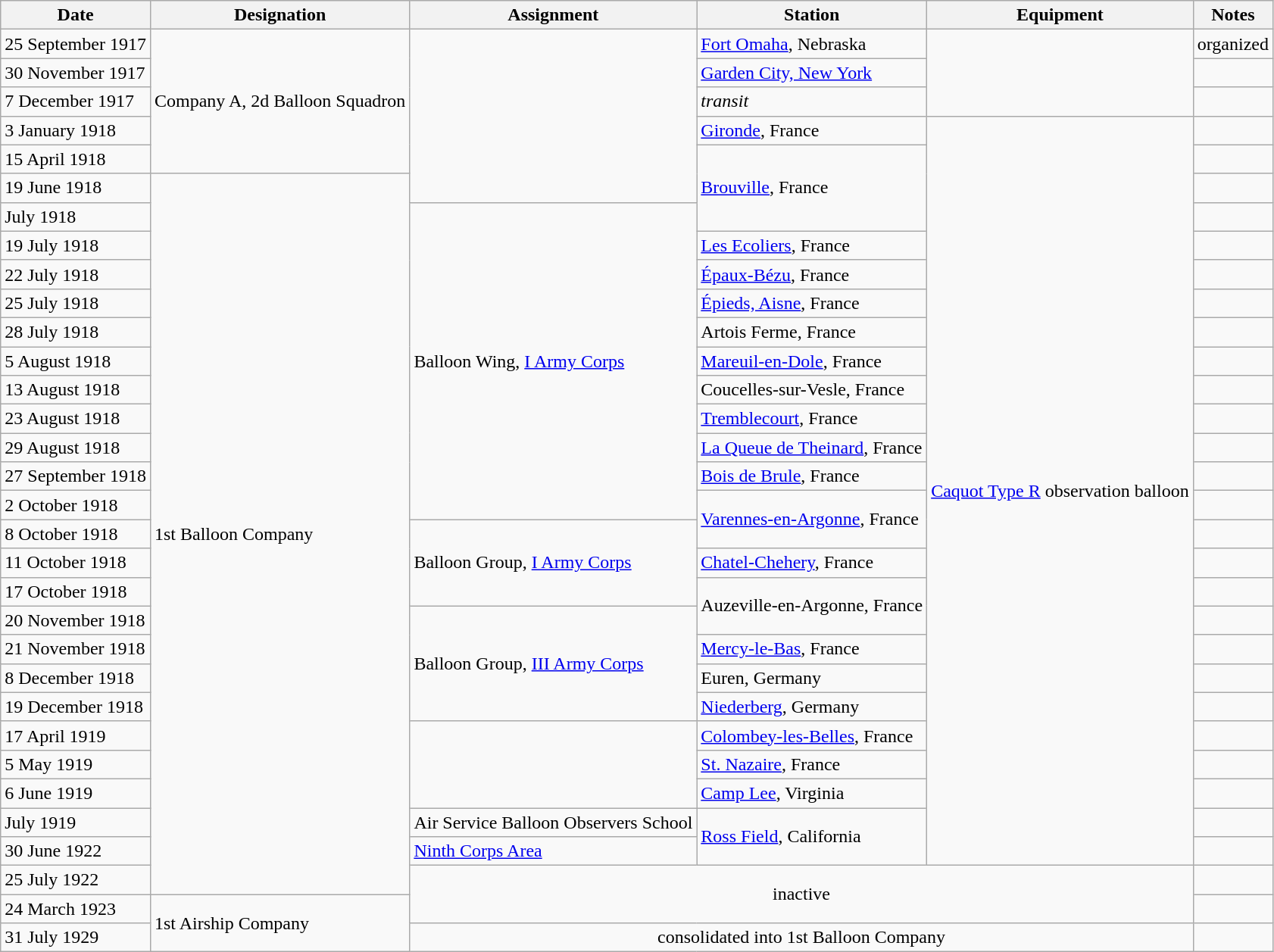<table class="wikitable">
<tr>
<th>Date</th>
<th>Designation</th>
<th>Assignment</th>
<th>Station</th>
<th>Equipment</th>
<th>Notes</th>
</tr>
<tr>
<td>25 September 1917</td>
<td rowspan=5>Company A, 2d Balloon Squadron</td>
<td rowspan=6></td>
<td><a href='#'>Fort Omaha</a>, Nebraska</td>
<td rowspan=3></td>
<td>organized</td>
</tr>
<tr>
<td>30 November 1917</td>
<td><a href='#'>Garden City, New York</a></td>
<td></td>
</tr>
<tr>
<td>7 December 1917</td>
<td><em>transit</em></td>
<td></td>
</tr>
<tr>
<td>3 January 1918</td>
<td><a href='#'>Gironde</a>, France</td>
<td rowspan=26><a href='#'>Caquot Type R</a> observation balloon</td>
<td></td>
</tr>
<tr>
<td>15 April 1918</td>
<td rowspan=3><a href='#'>Brouville</a>, France</td>
<td></td>
</tr>
<tr>
<td>19 June 1918</td>
<td rowspan=25>1st Balloon Company</td>
<td></td>
</tr>
<tr>
<td>July 1918</td>
<td rowspan=11>Balloon Wing, <a href='#'>I Army Corps</a></td>
<td></td>
</tr>
<tr>
<td>19 July 1918</td>
<td><a href='#'>Les Ecoliers</a>, France</td>
<td></td>
</tr>
<tr>
<td>22 July 1918</td>
<td><a href='#'>Épaux-Bézu</a>, France</td>
<td></td>
</tr>
<tr>
<td>25 July 1918</td>
<td><a href='#'>Épieds, Aisne</a>, France</td>
<td></td>
</tr>
<tr>
<td>28 July 1918</td>
<td>Artois Ferme, France</td>
<td></td>
</tr>
<tr>
<td>5 August 1918</td>
<td><a href='#'>Mareuil-en-Dole</a>, France</td>
<td></td>
</tr>
<tr>
<td>13 August 1918</td>
<td>Coucelles-sur-Vesle, France</td>
<td></td>
</tr>
<tr>
<td>23 August 1918</td>
<td><a href='#'>Tremblecourt</a>, France</td>
<td></td>
</tr>
<tr>
<td>29 August 1918</td>
<td><a href='#'>La Queue de Theinard</a>, France</td>
<td></td>
</tr>
<tr>
<td>27 September 1918</td>
<td><a href='#'>Bois de Brule</a>, France</td>
<td></td>
</tr>
<tr>
<td>2 October 1918</td>
<td rowspan=2><a href='#'>Varennes-en-Argonne</a>, France</td>
<td></td>
</tr>
<tr>
<td>8 October 1918</td>
<td rowspan=3>Balloon Group, <a href='#'>I Army Corps</a></td>
<td></td>
</tr>
<tr>
<td>11 October 1918</td>
<td><a href='#'>Chatel-Chehery</a>, France</td>
<td></td>
</tr>
<tr>
<td>17 October 1918</td>
<td rowspan=2>Auzeville-en-Argonne, France</td>
<td></td>
</tr>
<tr>
<td>20 November 1918</td>
<td rowspan=4>Balloon Group, <a href='#'>III Army Corps</a></td>
<td></td>
</tr>
<tr>
<td>21 November 1918</td>
<td><a href='#'>Mercy-le-Bas</a>, France</td>
<td></td>
</tr>
<tr>
<td>8 December 1918</td>
<td>Euren, Germany</td>
<td></td>
</tr>
<tr>
<td>19 December 1918</td>
<td><a href='#'>Niederberg</a>, Germany</td>
<td></td>
</tr>
<tr>
<td>17 April 1919</td>
<td rowspan=3></td>
<td><a href='#'>Colombey-les-Belles</a>, France</td>
<td></td>
</tr>
<tr>
<td>5 May 1919</td>
<td><a href='#'>St. Nazaire</a>, France</td>
<td></td>
</tr>
<tr>
<td>6 June 1919</td>
<td><a href='#'>Camp Lee</a>, Virginia</td>
<td></td>
</tr>
<tr>
<td>July 1919</td>
<td>Air Service Balloon Observers School</td>
<td rowspan=2><a href='#'>Ross Field</a>, California</td>
<td></td>
</tr>
<tr>
<td>30 June 1922</td>
<td><a href='#'>Ninth Corps Area</a></td>
<td></td>
</tr>
<tr>
<td>25 July 1922</td>
<td rowspan=2 colspan=3 align=center>inactive</td>
<td></td>
</tr>
<tr>
<td>24 March 1923</td>
<td rowspan=2>1st Airship Company</td>
<td></td>
</tr>
<tr>
<td>31 July 1929</td>
<td colspan=3 align=center>consolidated into 1st Balloon Company</td>
<td></td>
</tr>
</table>
